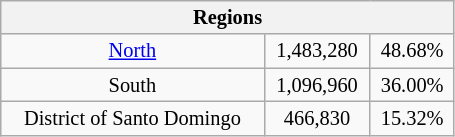<table class="wikitable" id="cx9" style="text-align:center;clear:all; margin-right:8px; font-size:85%;" width="24%">
<tr>
<th colspan="8">Regions</th>
</tr>
<tr>
<td><a href='#'>North</a></td>
<td align="center">1,483,280</td>
<td align="center">48.68%</td>
</tr>
<tr>
<td>South</td>
<td align="center">1,096,960</td>
<td align="center">36.00%</td>
</tr>
<tr>
<td>District of Santo Domingo</td>
<td align="center">466,830</td>
<td align="center">15.32%</td>
</tr>
</table>
